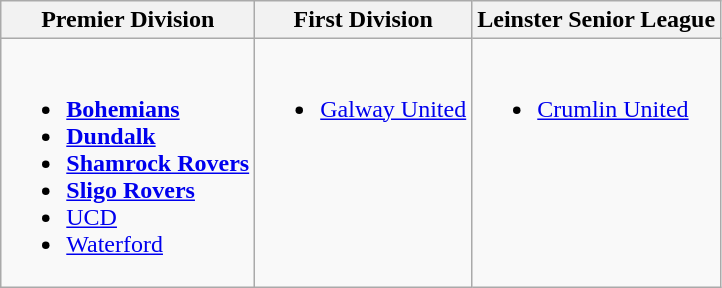<table class="wikitable">
<tr>
<th>Premier Division</th>
<th>First Division</th>
<th>Leinster Senior League</th>
</tr>
<tr>
<td valign="top"><br><ul><li><strong><a href='#'>Bohemians</a></strong></li><li><a href='#'><strong>Dundalk</strong></a></li><li><a href='#'><strong>Shamrock Rovers</strong></a></li><li><a href='#'><strong>Sligo Rovers</strong></a></li><li><a href='#'>UCD</a></li><li><a href='#'>Waterford</a></li></ul></td>
<td valign="top"><br><ul><li><a href='#'>Galway United</a></li></ul></td>
<td valign="top"><br><ul><li><a href='#'>Crumlin United</a></li></ul></td>
</tr>
</table>
